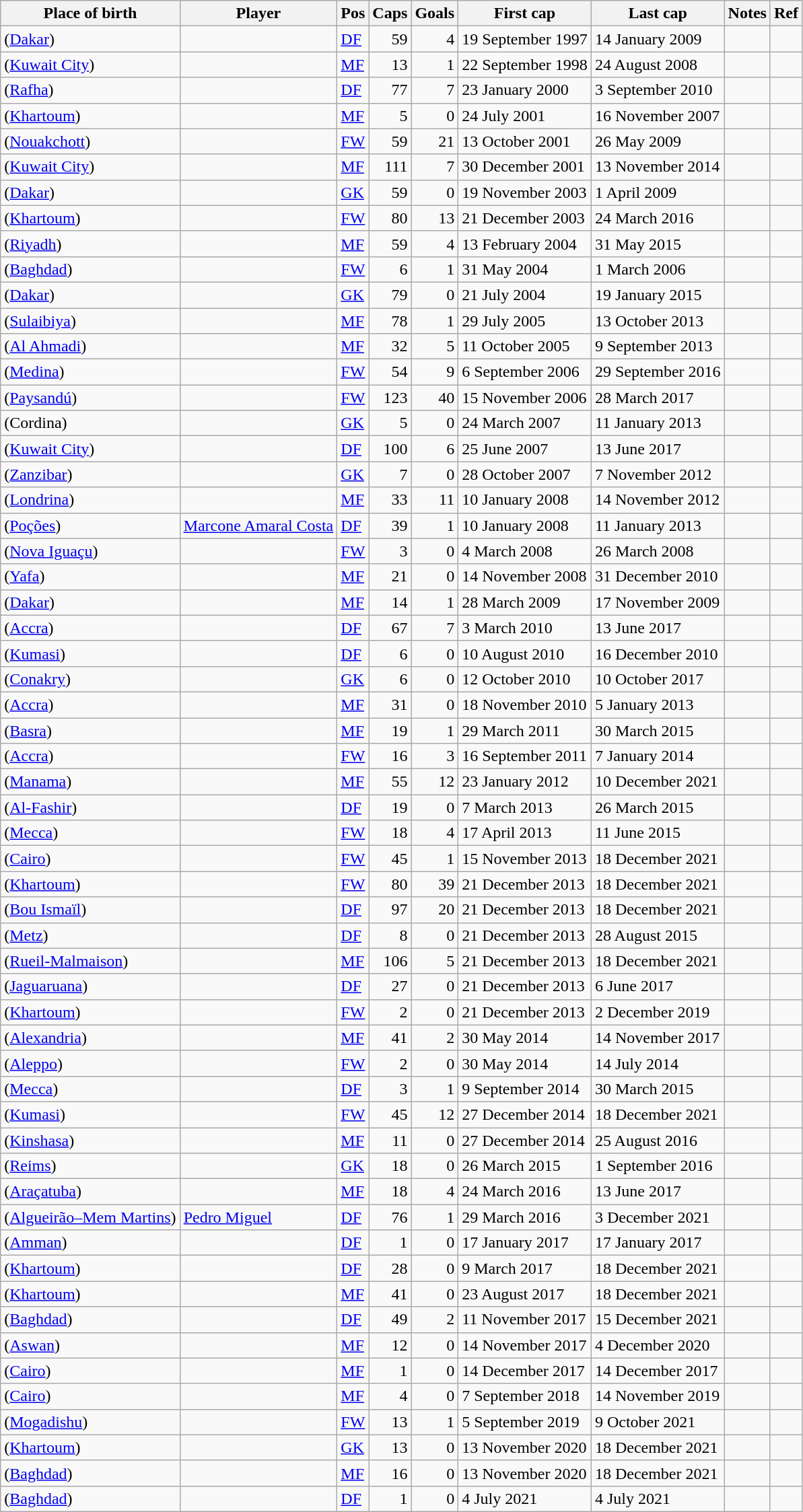<table class="wikitable sortable">
<tr>
<th>Place of birth</th>
<th>Player</th>
<th>Pos</th>
<th>Caps</th>
<th>Goals</th>
<th>First cap</th>
<th>Last cap</th>
<th class="unsortable">Notes</th>
<th>Ref</th>
</tr>
<tr>
<td> (<a href='#'>Dakar</a>)</td>
<td></td>
<td><a href='#'>DF</a></td>
<td align="right">59</td>
<td align="right">4</td>
<td>19 September 1997</td>
<td>14 January 2009</td>
<td></td>
<td></td>
</tr>
<tr>
<td> (<a href='#'>Kuwait City</a>)</td>
<td></td>
<td><a href='#'>MF</a></td>
<td align="right">13</td>
<td align="right">1</td>
<td>22 September 1998</td>
<td>24 August 2008</td>
<td></td>
<td></td>
</tr>
<tr>
<td> (<a href='#'>Rafha</a>)</td>
<td></td>
<td><a href='#'>DF</a></td>
<td align="right">77</td>
<td align="right">7</td>
<td>23 January 2000</td>
<td>3 September 2010</td>
<td></td>
<td></td>
</tr>
<tr>
<td> (<a href='#'>Khartoum</a>)</td>
<td></td>
<td><a href='#'>MF</a></td>
<td align="right">5</td>
<td align="right">0</td>
<td>24 July 2001</td>
<td>16 November 2007</td>
<td></td>
<td></td>
</tr>
<tr>
<td> (<a href='#'>Nouakchott</a>)</td>
<td></td>
<td><a href='#'>FW</a></td>
<td align="right">59</td>
<td align="right">21</td>
<td>13 October 2001</td>
<td>26 May 2009</td>
<td></td>
<td></td>
</tr>
<tr>
<td> (<a href='#'>Kuwait City</a>)</td>
<td></td>
<td><a href='#'>MF</a></td>
<td align="right">111</td>
<td align="right">7</td>
<td>30 December 2001</td>
<td>13 November 2014</td>
<td></td>
<td></td>
</tr>
<tr>
<td> (<a href='#'>Dakar</a>)</td>
<td></td>
<td><a href='#'>GK</a></td>
<td align="right">59</td>
<td align="right">0</td>
<td>19 November 2003</td>
<td>1 April 2009</td>
<td></td>
<td></td>
</tr>
<tr>
<td> (<a href='#'>Khartoum</a>)</td>
<td></td>
<td><a href='#'>FW</a></td>
<td align="right">80</td>
<td align="right">13</td>
<td>21 December 2003</td>
<td>24 March 2016</td>
<td></td>
<td></td>
</tr>
<tr>
<td> (<a href='#'>Riyadh</a>)</td>
<td></td>
<td><a href='#'>MF</a></td>
<td align="right">59</td>
<td align="right">4</td>
<td>13 February 2004</td>
<td>31 May 2015</td>
<td></td>
<td></td>
</tr>
<tr>
<td> (<a href='#'>Baghdad</a>)</td>
<td></td>
<td><a href='#'>FW</a></td>
<td align="right">6</td>
<td align="right">1</td>
<td>31 May 2004</td>
<td>1 March 2006</td>
<td></td>
<td></td>
</tr>
<tr>
<td> (<a href='#'>Dakar</a>)</td>
<td></td>
<td><a href='#'>GK</a></td>
<td align="right">79</td>
<td align="right">0</td>
<td>21 July 2004</td>
<td>19 January 2015</td>
<td></td>
<td></td>
</tr>
<tr>
<td> (<a href='#'>Sulaibiya</a>)</td>
<td></td>
<td><a href='#'>MF</a></td>
<td align="right">78</td>
<td align="right">1</td>
<td>29 July 2005</td>
<td>13 October 2013</td>
<td></td>
<td></td>
</tr>
<tr>
<td> (<a href='#'>Al Ahmadi</a>)</td>
<td></td>
<td><a href='#'>MF</a></td>
<td align="right">32</td>
<td align="right">5</td>
<td>11 October 2005</td>
<td>9 September 2013</td>
<td></td>
<td></td>
</tr>
<tr>
<td> (<a href='#'>Medina</a>)</td>
<td></td>
<td><a href='#'>FW</a></td>
<td align="right">54</td>
<td align="right">9</td>
<td>6 September 2006</td>
<td>29 September 2016</td>
<td></td>
<td></td>
</tr>
<tr>
<td> (<a href='#'>Paysandú</a>)</td>
<td></td>
<td><a href='#'>FW</a></td>
<td align="right">123</td>
<td align="right">40</td>
<td>15 November 2006</td>
<td>28 March 2017</td>
<td></td>
<td></td>
</tr>
<tr>
<td> (Cordina)</td>
<td></td>
<td><a href='#'>GK</a></td>
<td align="right">5</td>
<td align="right">0</td>
<td>24 March 2007</td>
<td>11 January 2013</td>
<td></td>
<td></td>
</tr>
<tr>
<td> (<a href='#'>Kuwait City</a>)</td>
<td></td>
<td><a href='#'>DF</a></td>
<td align="right">100</td>
<td align="right">6</td>
<td>25 June 2007</td>
<td>13 June 2017</td>
<td></td>
<td></td>
</tr>
<tr>
<td> (<a href='#'>Zanzibar</a>)</td>
<td></td>
<td><a href='#'>GK</a></td>
<td align="right">7</td>
<td align="right">0</td>
<td>28 October 2007</td>
<td>7 November 2012</td>
<td></td>
<td></td>
</tr>
<tr>
<td> (<a href='#'>Londrina</a>)</td>
<td></td>
<td><a href='#'>MF</a></td>
<td align="right">33</td>
<td align="right">11</td>
<td>10 January 2008</td>
<td>14 November 2012</td>
<td></td>
<td></td>
</tr>
<tr>
<td> (<a href='#'>Poções</a>)</td>
<td><a href='#'>Marcone Amaral Costa</a></td>
<td><a href='#'>DF</a></td>
<td align="right">39</td>
<td align="right">1</td>
<td>10 January 2008</td>
<td>11 January 2013</td>
<td></td>
<td></td>
</tr>
<tr>
<td> (<a href='#'>Nova Iguaçu</a>)</td>
<td></td>
<td><a href='#'>FW</a></td>
<td align="right">3</td>
<td align="right">0</td>
<td>4 March 2008</td>
<td>26 March 2008</td>
<td></td>
<td></td>
</tr>
<tr>
<td> (<a href='#'>Yafa</a>)</td>
<td></td>
<td><a href='#'>MF</a></td>
<td align="right">21</td>
<td align="right">0</td>
<td>14 November 2008</td>
<td>31 December 2010</td>
<td></td>
<td></td>
</tr>
<tr>
<td> (<a href='#'>Dakar</a>)</td>
<td></td>
<td><a href='#'>MF</a></td>
<td align="right">14</td>
<td align="right">1</td>
<td>28 March 2009</td>
<td>17 November 2009</td>
<td></td>
<td></td>
</tr>
<tr>
<td> (<a href='#'>Accra</a>)</td>
<td></td>
<td><a href='#'>DF</a></td>
<td align="right">67</td>
<td align="right">7</td>
<td>3 March 2010</td>
<td>13 June 2017</td>
<td></td>
<td></td>
</tr>
<tr>
<td> (<a href='#'>Kumasi</a>)</td>
<td></td>
<td><a href='#'>DF</a></td>
<td align="right">6</td>
<td align="right">0</td>
<td>10 August 2010</td>
<td>16 December 2010</td>
<td></td>
<td></td>
</tr>
<tr>
<td> (<a href='#'>Conakry</a>)</td>
<td></td>
<td><a href='#'>GK</a></td>
<td align="right">6</td>
<td align="right">0</td>
<td>12 October 2010</td>
<td>10 October 2017</td>
<td></td>
<td></td>
</tr>
<tr>
<td> (<a href='#'>Accra</a>)</td>
<td></td>
<td><a href='#'>MF</a></td>
<td align="right">31</td>
<td align="right">0</td>
<td>18 November 2010</td>
<td>5 January 2013</td>
<td></td>
<td></td>
</tr>
<tr>
<td> (<a href='#'>Basra</a>)</td>
<td></td>
<td><a href='#'>MF</a></td>
<td align="right">19</td>
<td align="right">1</td>
<td>29 March 2011</td>
<td>30 March 2015</td>
<td></td>
<td></td>
</tr>
<tr>
<td> (<a href='#'>Accra</a>)</td>
<td></td>
<td><a href='#'>FW</a></td>
<td align="right">16</td>
<td align="right">3</td>
<td>16 September 2011</td>
<td>7 January 2014</td>
<td></td>
<td></td>
</tr>
<tr>
<td> (<a href='#'>Manama</a>)</td>
<td></td>
<td><a href='#'>MF</a></td>
<td align="right">55</td>
<td align="right">12</td>
<td>23 January 2012</td>
<td>10 December 2021</td>
<td></td>
<td></td>
</tr>
<tr>
<td> (<a href='#'>Al-Fashir</a>)</td>
<td></td>
<td><a href='#'>DF</a></td>
<td align="right">19</td>
<td align="right">0</td>
<td>7 March 2013</td>
<td>26 March 2015</td>
<td></td>
<td></td>
</tr>
<tr>
<td> (<a href='#'>Mecca</a>)</td>
<td></td>
<td><a href='#'>FW</a></td>
<td align="right">18</td>
<td align="right">4</td>
<td>17 April 2013</td>
<td>11 June 2015</td>
<td></td>
<td></td>
</tr>
<tr>
<td> (<a href='#'>Cairo</a>)</td>
<td></td>
<td><a href='#'>FW</a></td>
<td align="right">45</td>
<td align="right">1</td>
<td>15 November 2013</td>
<td>18 December 2021</td>
<td></td>
<td></td>
</tr>
<tr>
<td> (<a href='#'>Khartoum</a>)</td>
<td></td>
<td><a href='#'>FW</a></td>
<td align="right">80</td>
<td align="right">39</td>
<td>21 December 2013</td>
<td>18 December 2021</td>
<td></td>
<td></td>
</tr>
<tr>
<td> (<a href='#'>Bou Ismaïl</a>)</td>
<td></td>
<td><a href='#'>DF</a></td>
<td align="right">97</td>
<td align="right">20</td>
<td>21 December 2013</td>
<td>18 December 2021</td>
<td></td>
<td></td>
</tr>
<tr>
<td> (<a href='#'>Metz</a>)</td>
<td></td>
<td><a href='#'>DF</a></td>
<td align="right">8</td>
<td align="right">0</td>
<td>21 December 2013</td>
<td>28 August 2015</td>
<td></td>
<td></td>
</tr>
<tr>
<td> (<a href='#'>Rueil-Malmaison</a>)</td>
<td></td>
<td><a href='#'>MF</a></td>
<td align="right">106</td>
<td align="right">5</td>
<td>21 December 2013</td>
<td>18 December 2021</td>
<td></td>
<td></td>
</tr>
<tr>
<td> (<a href='#'>Jaguaruana</a>)</td>
<td></td>
<td><a href='#'>DF</a></td>
<td align="right">27</td>
<td align="right">0</td>
<td>21 December 2013</td>
<td>6 June 2017</td>
<td></td>
<td></td>
</tr>
<tr>
<td> (<a href='#'>Khartoum</a>)</td>
<td></td>
<td><a href='#'>FW</a></td>
<td align="right">2</td>
<td align="right">0</td>
<td>21 December 2013</td>
<td>2 December 2019</td>
<td></td>
<td></td>
</tr>
<tr>
<td> (<a href='#'>Alexandria</a>)</td>
<td></td>
<td><a href='#'>MF</a></td>
<td align="right">41</td>
<td align="right">2</td>
<td>30 May 2014</td>
<td>14 November 2017</td>
<td></td>
<td></td>
</tr>
<tr>
<td> (<a href='#'>Aleppo</a>)</td>
<td></td>
<td><a href='#'>FW</a></td>
<td align="right">2</td>
<td align="right">0</td>
<td>30 May 2014</td>
<td>14 July 2014</td>
<td></td>
<td></td>
</tr>
<tr>
<td> (<a href='#'>Mecca</a>)</td>
<td></td>
<td><a href='#'>DF</a></td>
<td align="right">3</td>
<td align="right">1</td>
<td>9 September 2014</td>
<td>30 March 2015</td>
<td></td>
<td></td>
</tr>
<tr>
<td> (<a href='#'>Kumasi</a>)</td>
<td></td>
<td><a href='#'>FW</a></td>
<td align="right">45</td>
<td align="right">12</td>
<td>27 December 2014</td>
<td>18 December 2021</td>
<td></td>
<td></td>
</tr>
<tr>
<td> (<a href='#'>Kinshasa</a>)</td>
<td></td>
<td><a href='#'>MF</a></td>
<td align="right">11</td>
<td align="right">0</td>
<td>27 December 2014</td>
<td>25 August 2016</td>
<td></td>
<td></td>
</tr>
<tr>
<td> (<a href='#'>Reims</a>)</td>
<td></td>
<td><a href='#'>GK</a></td>
<td align="right">18</td>
<td align="right">0</td>
<td>26 March 2015</td>
<td>1 September 2016</td>
<td></td>
<td></td>
</tr>
<tr>
<td> (<a href='#'>Araçatuba</a>)</td>
<td></td>
<td><a href='#'>MF</a></td>
<td align="right">18</td>
<td align="right">4</td>
<td>24 March 2016</td>
<td>13 June 2017</td>
<td></td>
<td></td>
</tr>
<tr>
<td> (<a href='#'>Algueirão–Mem Martins</a>)</td>
<td><a href='#'>Pedro Miguel</a></td>
<td><a href='#'>DF</a></td>
<td align="right">76</td>
<td align="right">1</td>
<td>29 March 2016</td>
<td>3 December 2021</td>
<td></td>
<td></td>
</tr>
<tr>
<td> (<a href='#'>Amman</a>)</td>
<td></td>
<td><a href='#'>DF</a></td>
<td align="right">1</td>
<td align="right">0</td>
<td>17 January 2017</td>
<td>17 January 2017</td>
<td></td>
<td></td>
</tr>
<tr>
<td> (<a href='#'>Khartoum</a>)</td>
<td></td>
<td><a href='#'>DF</a></td>
<td align="right">28</td>
<td align="right">0</td>
<td>9 March 2017</td>
<td>18 December 2021</td>
<td></td>
<td></td>
</tr>
<tr>
<td> (<a href='#'>Khartoum</a>)</td>
<td></td>
<td><a href='#'>MF</a></td>
<td align="right">41</td>
<td align="right">0</td>
<td>23 August 2017</td>
<td>18 December 2021</td>
<td></td>
<td></td>
</tr>
<tr>
<td> (<a href='#'>Baghdad</a>)</td>
<td></td>
<td><a href='#'>DF</a></td>
<td align="right">49</td>
<td align="right">2</td>
<td>11 November 2017</td>
<td>15 December 2021</td>
<td></td>
<td></td>
</tr>
<tr>
<td> (<a href='#'>Aswan</a>)</td>
<td></td>
<td><a href='#'>MF</a></td>
<td align="right">12</td>
<td align="right">0</td>
<td>14 November 2017</td>
<td>4 December 2020</td>
<td></td>
<td></td>
</tr>
<tr>
<td> (<a href='#'>Cairo</a>)</td>
<td></td>
<td><a href='#'>MF</a></td>
<td align="right">1</td>
<td align="right">0</td>
<td>14 December 2017</td>
<td>14 December 2017</td>
<td></td>
<td></td>
</tr>
<tr>
<td> (<a href='#'>Cairo</a>)</td>
<td></td>
<td><a href='#'>MF</a></td>
<td align="right">4</td>
<td align="right">0</td>
<td>7 September 2018</td>
<td>14 November 2019</td>
<td></td>
<td></td>
</tr>
<tr>
<td> (<a href='#'>Mogadishu</a>)</td>
<td></td>
<td><a href='#'>FW</a></td>
<td align="right">13</td>
<td align="right">1</td>
<td>5 September 2019</td>
<td>9 October 2021</td>
<td></td>
<td></td>
</tr>
<tr>
<td> (<a href='#'>Khartoum</a>)</td>
<td></td>
<td><a href='#'>GK</a></td>
<td align="right">13</td>
<td align="right">0</td>
<td>13 November 2020</td>
<td>18 December 2021</td>
<td></td>
<td></td>
</tr>
<tr>
<td> (<a href='#'>Baghdad</a>)</td>
<td></td>
<td><a href='#'>MF</a></td>
<td align="right">16</td>
<td align="right">0</td>
<td>13 November 2020</td>
<td>18 December 2021</td>
<td></td>
<td></td>
</tr>
<tr>
<td> (<a href='#'>Baghdad</a>)</td>
<td></td>
<td><a href='#'>DF</a></td>
<td align="right">1</td>
<td align="right">0</td>
<td>4 July 2021</td>
<td>4 July 2021</td>
<td></td>
<td></td>
</tr>
</table>
